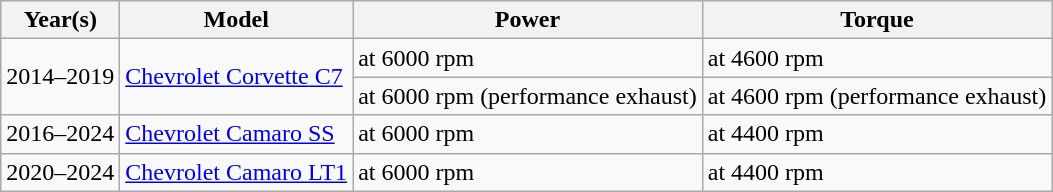<table class="wikitable">
<tr>
<th scope="col">Year(s)</th>
<th scope="col">Model</th>
<th scope="col">Power</th>
<th scope="col">Torque</th>
</tr>
<tr>
<td rowspan="2">2014–2019</td>
<td rowspan="2"><a href='#'>Chevrolet Corvette C7</a></td>
<td> at 6000 rpm</td>
<td> at 4600 rpm</td>
</tr>
<tr>
<td> at 6000 rpm (performance exhaust)</td>
<td> at 4600 rpm (performance exhaust)</td>
</tr>
<tr>
<td>2016–2024</td>
<td><a href='#'>Chevrolet Camaro SS</a></td>
<td> at 6000 rpm</td>
<td> at 4400 rpm</td>
</tr>
<tr>
<td>2020–2024</td>
<td><a href='#'>Chevrolet Camaro LT1</a></td>
<td> at 6000 rpm</td>
<td> at 4400 rpm</td>
</tr>
</table>
